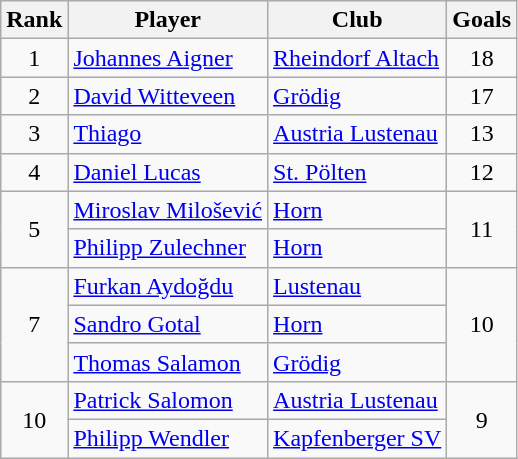<table class="wikitable" style="text-align:center">
<tr>
<th>Rank</th>
<th>Player</th>
<th>Club</th>
<th>Goals</th>
</tr>
<tr>
<td>1</td>
<td align="left"> <a href='#'>Johannes Aigner</a></td>
<td align="left"><a href='#'>Rheindorf Altach</a></td>
<td>18</td>
</tr>
<tr>
<td>2</td>
<td align="left"> <a href='#'>David Witteveen</a></td>
<td align="left"><a href='#'>Grödig</a></td>
<td>17</td>
</tr>
<tr>
<td>3</td>
<td align="left"> <a href='#'>Thiago</a></td>
<td align="left"><a href='#'>Austria Lustenau</a></td>
<td>13</td>
</tr>
<tr>
<td>4</td>
<td align="left"> <a href='#'>Daniel Lucas</a></td>
<td align="left"><a href='#'>St. Pölten</a></td>
<td>12</td>
</tr>
<tr>
<td rowspan="2">5</td>
<td align="left"> <a href='#'>Miroslav Milošević</a></td>
<td align="left"><a href='#'>Horn</a></td>
<td rowspan="2">11</td>
</tr>
<tr>
<td align="left"> <a href='#'>Philipp Zulechner</a></td>
<td align="left"><a href='#'>Horn</a></td>
</tr>
<tr>
<td rowspan="3">7</td>
<td align="left"> <a href='#'>Furkan Aydoğdu</a></td>
<td align="left"><a href='#'>Lustenau</a></td>
<td rowspan="3">10</td>
</tr>
<tr>
<td align="left"> <a href='#'>Sandro Gotal</a></td>
<td align="left"><a href='#'>Horn</a></td>
</tr>
<tr>
<td align="left"> <a href='#'>Thomas Salamon</a></td>
<td align="left"><a href='#'>Grödig</a></td>
</tr>
<tr>
<td rowspan="2">10</td>
<td align="left"> <a href='#'>Patrick Salomon</a></td>
<td align="left"><a href='#'>Austria Lustenau</a></td>
<td rowspan="2">9</td>
</tr>
<tr>
<td align="left"> <a href='#'>Philipp Wendler</a></td>
<td align="left"><a href='#'>Kapfenberger SV</a></td>
</tr>
</table>
